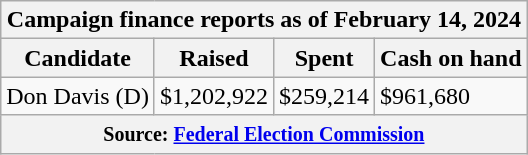<table class="wikitable sortable">
<tr>
<th colspan=4>Campaign finance reports as of February 14, 2024</th>
</tr>
<tr style="text-align:center;">
<th>Candidate</th>
<th>Raised</th>
<th>Spent</th>
<th>Cash on hand</th>
</tr>
<tr>
<td>Don Davis (D)</td>
<td>$1,202,922</td>
<td>$259,214</td>
<td>$961,680</td>
</tr>
<tr>
<th colspan="4"><small>Source: <a href='#'>Federal Election Commission</a></small></th>
</tr>
</table>
